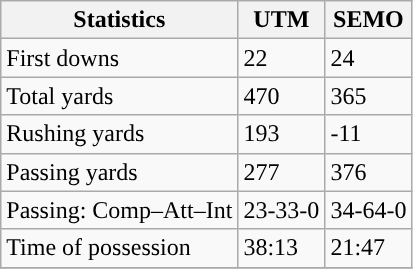<table class="wikitable" style="float: left;">
<tr>
<th>Statistics</th>
<th>UTM</th>
<th>SEMO</th>
</tr>
<tr>
<td>First downs</td>
<td>22</td>
<td>24</td>
</tr>
<tr>
<td>Total yards</td>
<td>470</td>
<td>365</td>
</tr>
<tr>
<td>Rushing yards</td>
<td>193</td>
<td>-11</td>
</tr>
<tr>
<td>Passing yards</td>
<td>277</td>
<td>376</td>
</tr>
<tr>
<td>Passing: Comp–Att–Int</td>
<td>23-33-0</td>
<td>34-64-0</td>
</tr>
<tr>
<td>Time of possession</td>
<td>38:13</td>
<td>21:47</td>
</tr>
<tr>
</tr>
</table>
